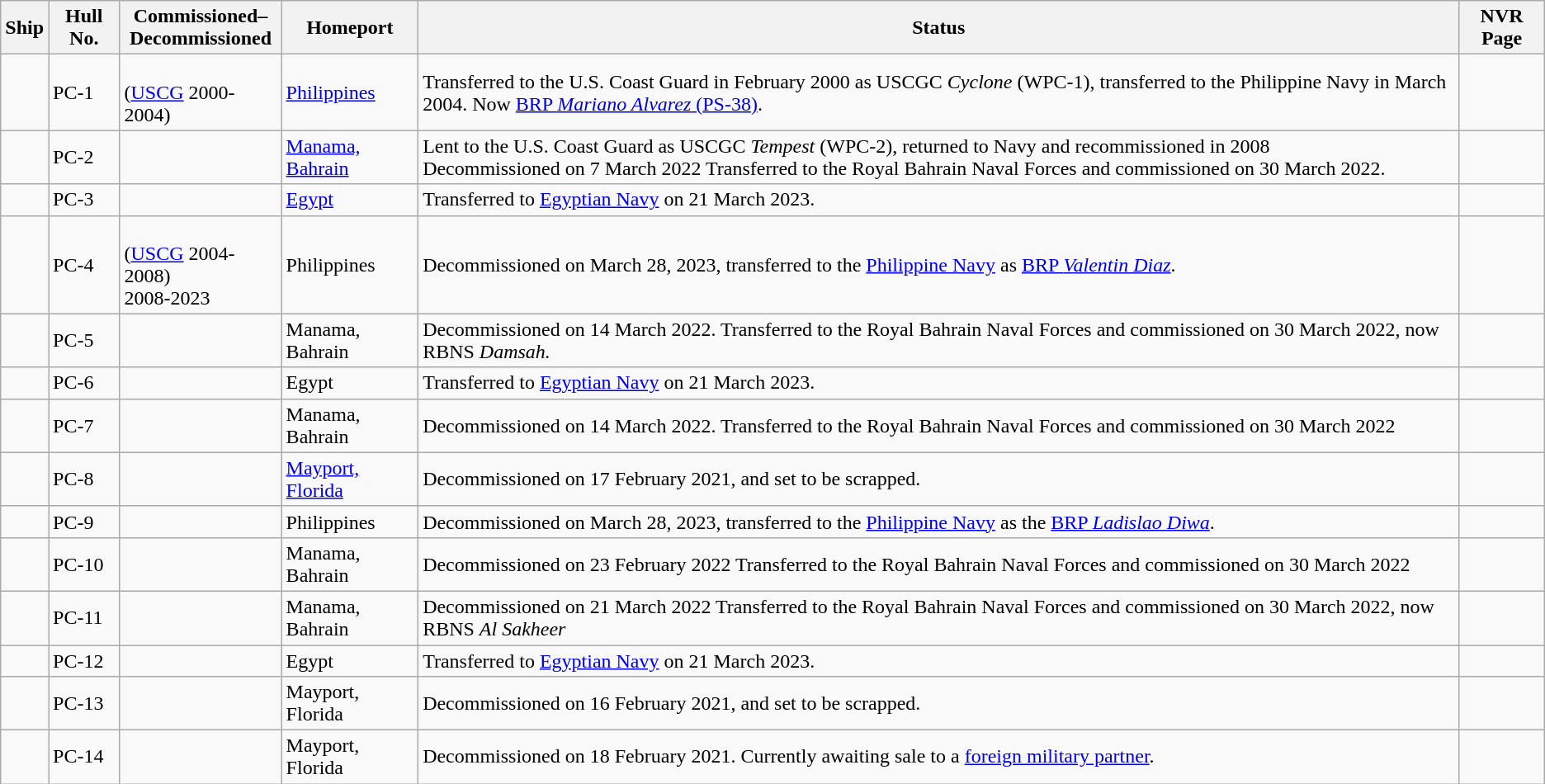<table class="wikitable sortable">
<tr>
<th>Ship</th>
<th>Hull No.</th>
<th>Commissioned–<br>Decommissioned</th>
<th>Homeport</th>
<th class="unsortable">Status</th>
<th class="unsortable">NVR Page</th>
</tr>
<tr>
<td></td>
<td>PC-1</td>
<td><br>(<a href='#'>USCG</a> 2000-2004)</td>
<td><a href='#'>Philippines</a></td>
<td>Transferred to the U.S. Coast Guard in February 2000 as USCGC <em>Cyclone</em> (WPC-1), transferred to the Philippine Navy in March 2004. Now <a href='#'>BRP <em>Mariano Alvarez</em> (PS-38)</a>.</td>
<td></td>
</tr>
<tr>
<td></td>
<td>PC-2</td>
<td></td>
<td><a href='#'>Manama, Bahrain</a></td>
<td>Lent to the U.S. Coast Guard as USCGC <em>Tempest</em> (WPC-2), returned to Navy and recommissioned in 2008<br>Decommissioned on 7 March 2022 Transferred to the Royal Bahrain Naval Forces and commissioned on 30 March 2022.</td>
<td></td>
</tr>
<tr>
<td></td>
<td>PC-3</td>
<td></td>
<td><a href='#'>Egypt</a></td>
<td>Transferred to <a href='#'>Egyptian Navy</a> on 21 March 2023.</td>
<td></td>
</tr>
<tr>
<td></td>
<td>PC-4</td>
<td><br>(<a href='#'>USCG</a> 2004-2008)<br>2008-2023</td>
<td>Philippines</td>
<td>Decommissioned on March 28, 2023, transferred to the <a href='#'>Philippine Navy</a> as <a href='#'>BRP <em>Valentin Diaz</em></a>.</td>
<td></td>
</tr>
<tr>
<td></td>
<td>PC-5</td>
<td></td>
<td>Manama, Bahrain</td>
<td>Decommissioned on 14 March 2022. Transferred to the Royal Bahrain Naval Forces and commissioned on 30 March 2022, now RBNS <em>Damsah.</em></td>
<td></td>
</tr>
<tr>
<td></td>
<td>PC-6</td>
<td></td>
<td>Egypt</td>
<td>Transferred to <a href='#'>Egyptian Navy</a> on 21 March 2023. </td>
<td></td>
</tr>
<tr>
<td></td>
<td>PC-7</td>
<td></td>
<td>Manama, Bahrain</td>
<td>Decommissioned on 14 March 2022. Transferred to the Royal Bahrain Naval Forces and commissioned on 30 March 2022</td>
<td></td>
</tr>
<tr>
<td></td>
<td>PC-8</td>
<td></td>
<td><a href='#'>Mayport, Florida</a></td>
<td>Decommissioned on 17 February 2021, and set to be scrapped.</td>
<td></td>
</tr>
<tr>
<td></td>
<td>PC-9</td>
<td></td>
<td>Philippines</td>
<td>Decommissioned on March 28, 2023, transferred to the <a href='#'>Philippine Navy</a> as the <a href='#'>BRP <em>Ladislao Diwa</em></a>.</td>
<td></td>
</tr>
<tr>
<td></td>
<td>PC-10</td>
<td></td>
<td>Manama, Bahrain</td>
<td>Decommissioned on 23 February 2022 Transferred to the Royal Bahrain Naval Forces and commissioned on 30 March 2022</td>
<td></td>
</tr>
<tr>
<td></td>
<td>PC-11</td>
<td></td>
<td>Manama, Bahrain</td>
<td>Decommissioned on 21 March 2022 Transferred to the Royal Bahrain Naval Forces and commissioned on 30 March 2022, now RBNS <em>Al Sakheer</em></td>
<td></td>
</tr>
<tr>
<td></td>
<td>PC-12</td>
<td></td>
<td>Egypt</td>
<td>Transferred to <a href='#'>Egyptian Navy</a> on 21 March 2023.</td>
<td></td>
</tr>
<tr>
<td></td>
<td>PC-13</td>
<td></td>
<td>Mayport, Florida</td>
<td>Decommissioned on 16 February 2021, and set to be scrapped.</td>
<td></td>
</tr>
<tr>
<td></td>
<td>PC-14</td>
<td></td>
<td>Mayport, Florida</td>
<td>Decommissioned on 18 February 2021. Currently awaiting sale to a <a href='#'>foreign military partner</a>.</td>
<td></td>
</tr>
</table>
